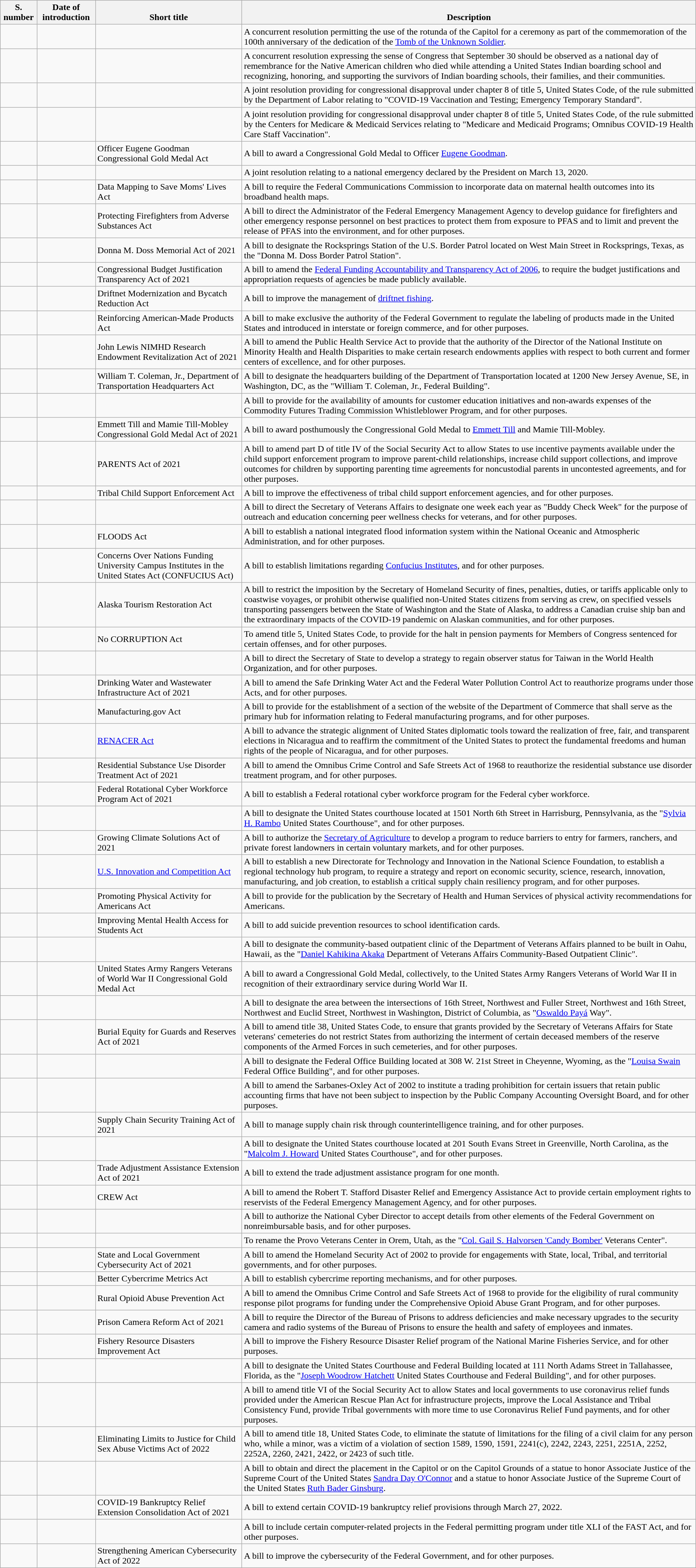<table class="wikitable">
<tr valign="bottom">
<th>S. number</th>
<th>Date of introduction</th>
<th>Short title</th>
<th>Description</th>
</tr>
<tr>
<td></td>
<td></td>
<td></td>
<td>A concurrent resolution permitting the use of the rotunda of the Capitol for a ceremony as part of the commemoration of the 100th anniversary of the dedication of the <a href='#'>Tomb of the Unknown Soldier</a>.</td>
</tr>
<tr>
<td></td>
<td></td>
<td></td>
<td>A concurrent resolution expressing the sense of Congress that September 30 should be observed as a national day of remembrance for the Native American children who died while attending a United States Indian boarding school and recognizing, honoring, and supporting the survivors of Indian boarding schools, their families, and their communities.</td>
</tr>
<tr>
<td></td>
<td></td>
<td></td>
<td>A joint resolution providing for congressional disapproval under chapter 8 of title 5, United States Code, of the rule submitted by the Department of Labor relating to "COVID-19 Vaccination and Testing; Emergency Temporary Standard".</td>
</tr>
<tr>
<td></td>
<td></td>
<td></td>
<td>A joint resolution providing for congressional disapproval under chapter 8 of title 5, United States Code, of the rule submitted by the Centers for Medicare & Medicaid Services relating to "Medicare and Medicaid Programs; Omnibus COVID-19 Health Care Staff Vaccination".</td>
</tr>
<tr>
<td></td>
<td></td>
<td>Officer Eugene Goodman Congressional Gold Medal Act</td>
<td>A bill to award a Congressional Gold Medal to Officer <a href='#'>Eugene Goodman</a>.</td>
</tr>
<tr>
<td></td>
<td></td>
<td></td>
<td>A joint resolution relating to a national emergency declared by the President on March 13, 2020.</td>
</tr>
<tr>
<td></td>
<td></td>
<td>Data Mapping to Save Moms' Lives Act</td>
<td>A bill to require the Federal Communications Commission to incorporate data on maternal health outcomes into its broadband health maps.</td>
</tr>
<tr>
<td></td>
<td></td>
<td>Protecting Firefighters from Adverse Substances Act</td>
<td>A bill to direct the Administrator of the Federal Emergency Management Agency to develop guidance for firefighters and other emergency response personnel on best practices to protect them from exposure to PFAS and to limit and prevent the release of PFAS into the environment, and for other purposes.</td>
</tr>
<tr>
<td></td>
<td></td>
<td>Donna M. Doss Memorial Act of 2021</td>
<td>A bill to designate the Rocksprings Station of the U.S. Border Patrol located on West Main Street in Rocksprings, Texas, as the "Donna M. Doss Border Patrol Station".</td>
</tr>
<tr>
<td></td>
<td></td>
<td>Congressional Budget Justification Transparency Act of 2021</td>
<td>A bill to amend the <a href='#'>Federal Funding Accountability and Transparency Act of 2006</a>, to require the budget justifications and appropriation requests of agencies be made publicly available.</td>
</tr>
<tr>
<td></td>
<td></td>
<td>Driftnet Modernization and Bycatch Reduction Act</td>
<td>A bill to improve the management of <a href='#'>driftnet fishing</a>.</td>
</tr>
<tr>
<td></td>
<td></td>
<td>Reinforcing American-Made Products Act</td>
<td>A bill to make exclusive the authority of the Federal Government to regulate the labeling of products made in the United States and introduced in interstate or foreign commerce, and for other purposes.</td>
</tr>
<tr>
<td></td>
<td></td>
<td>John Lewis NIMHD Research Endowment Revitalization Act of 2021</td>
<td>A bill to amend the Public Health Service Act to provide that the authority of the Director of the National Institute on Minority Health and Health Disparities to make certain research endowments applies with respect to both current and former centers of excellence, and for other purposes.</td>
</tr>
<tr>
<td></td>
<td></td>
<td>William T. Coleman, Jr., Department of Transportation Headquarters Act</td>
<td>A bill to designate the headquarters building of the Department of Transportation located at 1200 New Jersey Avenue, SE, in Washington, DC, as the "William T. Coleman, Jr., Federal Building".</td>
</tr>
<tr>
<td></td>
<td></td>
<td></td>
<td>A bill to provide for the availability of amounts for customer education initiatives and non-awards expenses of the Commodity Futures Trading Commission Whistleblower Program, and for other purposes.</td>
</tr>
<tr>
<td></td>
<td></td>
<td>Emmett Till and Mamie Till-Mobley Congressional Gold Medal Act of 2021</td>
<td>A bill to award posthumously the Congressional Gold Medal to <a href='#'>Emmett Till</a> and Mamie Till-Mobley.</td>
</tr>
<tr>
<td></td>
<td></td>
<td>PARENTS Act of 2021</td>
<td>A bill to amend part D of title IV of the Social Security Act to allow States to use incentive payments available under the child support enforcement program to improve parent-child relationships, increase child support collections, and improve outcomes for children by supporting parenting time agreements for noncustodial parents in uncontested agreements, and for other purposes.</td>
</tr>
<tr>
<td></td>
<td></td>
<td>Tribal Child Support Enforcement Act</td>
<td>A bill to improve the effectiveness of tribal child support enforcement agencies, and for other purposes.</td>
</tr>
<tr>
<td></td>
<td></td>
<td></td>
<td>A bill to direct the Secretary of Veterans Affairs to designate one week each year as "Buddy Check Week" for the purpose of outreach and education concerning peer wellness checks for veterans, and for other purposes.</td>
</tr>
<tr>
<td></td>
<td></td>
<td>FLOODS Act</td>
<td>A bill to establish a national integrated flood information system within the National Oceanic and Atmospheric Administration, and for other purposes.</td>
</tr>
<tr>
<td></td>
<td></td>
<td>Concerns Over Nations Funding University Campus Institutes in the United States Act (CONFUCIUS Act)</td>
<td>A bill to establish limitations regarding <a href='#'>Confucius Institutes</a>, and for other purposes.</td>
</tr>
<tr>
<td></td>
<td></td>
<td>Alaska Tourism Restoration Act</td>
<td>A bill to restrict the imposition by the Secretary of Homeland Security of fines, penalties, duties, or tariffs applicable only to coastwise voyages, or prohibit otherwise qualified non-United States citizens from serving as crew, on specified vessels transporting passengers between the State of Washington and the State of Alaska, to address a Canadian cruise ship ban and the extraordinary impacts of the COVID-19 pandemic on Alaskan communities, and for other purposes.</td>
</tr>
<tr>
<td></td>
<td></td>
<td>No CORRUPTION Act</td>
<td>To amend title 5, United States Code, to provide for the halt in pension payments for Members of Congress sentenced for certain offenses, and for other purposes.</td>
</tr>
<tr>
<td></td>
<td></td>
<td></td>
<td>A bill to direct the Secretary of State to develop a strategy to regain observer status for Taiwan in the World Health Organization, and for other purposes.</td>
</tr>
<tr>
<td></td>
<td></td>
<td>Drinking Water and Wastewater Infrastructure Act of 2021</td>
<td>A bill to amend the Safe Drinking Water Act and the Federal Water Pollution Control Act to reauthorize programs under those Acts, and for other purposes.</td>
</tr>
<tr>
<td></td>
<td></td>
<td>Manufacturing.gov Act</td>
<td>A bill to provide for the establishment of a section of the website of the Department of Commerce that shall serve as the primary hub for information relating to Federal manufacturing programs, and for other purposes.</td>
</tr>
<tr>
<td></td>
<td></td>
<td><a href='#'>RENACER Act</a></td>
<td>A bill to advance the strategic alignment of United States diplomatic tools toward the realization of free, fair, and transparent elections in Nicaragua and to reaffirm the commitment of the United States to protect the fundamental freedoms and human rights of the people of Nicaragua, and for other purposes.</td>
</tr>
<tr>
<td></td>
<td></td>
<td>Residential Substance Use Disorder Treatment Act of 2021</td>
<td>A bill to amend the Omnibus Crime Control and Safe Streets Act of 1968 to reauthorize the residential substance use disorder treatment program, and for other purposes.</td>
</tr>
<tr>
<td></td>
<td></td>
<td>Federal Rotational Cyber Workforce Program Act of 2021</td>
<td>A bill to establish a Federal rotational cyber workforce program for the Federal cyber workforce.</td>
</tr>
<tr>
<td></td>
<td></td>
<td></td>
<td>A bill to designate the United States courthouse located at 1501 North 6th Street in Harrisburg, Pennsylvania, as the "<a href='#'>Sylvia H. Rambo</a> United States Courthouse", and for other purposes.</td>
</tr>
<tr>
<td></td>
<td></td>
<td>Growing Climate Solutions Act of 2021</td>
<td>A bill to authorize the <a href='#'>Secretary of Agriculture</a> to develop a program to reduce barriers to entry for farmers, ranchers, and private forest landowners in certain voluntary markets, and for other purposes.</td>
</tr>
<tr>
<td></td>
<td></td>
<td><a href='#'>U.S. Innovation and Competition Act</a></td>
<td>A bill to establish a new Directorate for Technology and Innovation in the National Science Foundation, to establish a regional technology hub program, to require a strategy and report on economic security, science, research, innovation, manufacturing, and job creation, to establish a critical supply chain resiliency program, and for other purposes.</td>
</tr>
<tr>
<td></td>
<td></td>
<td>Promoting Physical Activity for Americans Act</td>
<td>A bill to provide for the publication by the Secretary of Health and Human Services of physical activity recommendations for Americans.</td>
</tr>
<tr>
<td></td>
<td></td>
<td>Improving Mental Health Access for Students Act</td>
<td>A bill to add suicide prevention resources to school identification cards.</td>
</tr>
<tr>
<td></td>
<td></td>
<td></td>
<td>A bill to designate the community-based outpatient clinic of the Department of Veterans Affairs planned to be built in Oahu, Hawaii, as the "<a href='#'>Daniel Kahikina Akaka</a> Department of Veterans Affairs Community-Based Outpatient Clinic".</td>
</tr>
<tr>
<td></td>
<td></td>
<td>United States Army Rangers Veterans of World War II Congressional Gold Medal Act</td>
<td>A bill to award a Congressional Gold Medal, collectively, to the United States Army Rangers Veterans of World War II in recognition of their extraordinary service during World War II.</td>
</tr>
<tr>
<td></td>
<td></td>
<td></td>
<td>A bill to designate the area between the intersections of 16th Street, Northwest and Fuller Street, Northwest and 16th Street, Northwest and Euclid Street, Northwest in Washington, District of Columbia, as "<a href='#'>Oswaldo Payá</a> Way".</td>
</tr>
<tr>
<td></td>
<td></td>
<td>Burial Equity for Guards and Reserves Act of 2021</td>
<td>A bill to amend title 38, United States Code, to ensure that grants provided by the Secretary of Veterans Affairs for State veterans' cemeteries do not restrict States from authorizing the interment of certain deceased members of the reserve components of the Armed Forces in such cemeteries, and for other purposes.</td>
</tr>
<tr>
<td></td>
<td></td>
<td></td>
<td>A bill to designate the Federal Office Building located at 308 W. 21st Street in Cheyenne, Wyoming, as the "<a href='#'>Louisa Swain</a> Federal Office Building", and for other purposes.</td>
</tr>
<tr>
<td></td>
<td></td>
<td></td>
<td>A bill to amend the Sarbanes-Oxley Act of 2002 to institute a trading prohibition for certain issuers that retain public accounting firms that have not been subject to inspection by the Public Company Accounting Oversight Board, and for other purposes.</td>
</tr>
<tr>
<td></td>
<td></td>
<td>Supply Chain Security Training Act of 2021</td>
<td>A bill to manage supply chain risk through counterintelligence training, and for other purposes.</td>
</tr>
<tr>
<td></td>
<td></td>
<td></td>
<td>A bill to designate the United States courthouse located at 201 South Evans Street in Greenville, North Carolina, as the "<a href='#'>Malcolm J. Howard</a> United States Courthouse", and for other purposes.</td>
</tr>
<tr>
<td></td>
<td></td>
<td>Trade Adjustment Assistance Extension Act of 2021</td>
<td>A bill to extend the trade adjustment assistance program for one month.</td>
</tr>
<tr>
<td></td>
<td></td>
<td>CREW Act</td>
<td>A bill to amend the Robert T. Stafford Disaster Relief and Emergency Assistance Act to provide certain employment rights to reservists of the Federal Emergency Management Agency, and for other purposes.</td>
</tr>
<tr>
<td></td>
<td></td>
<td></td>
<td>A bill to authorize the National Cyber Director to accept details from other elements of the Federal Government on nonreimbursable basis, and for other purposes.</td>
</tr>
<tr>
<td></td>
<td></td>
<td></td>
<td>To rename the Provo Veterans Center in Orem, Utah, as the "<a href='#'>Col. Gail S. Halvorsen 'Candy Bomber'</a> Veterans Center".</td>
</tr>
<tr>
<td></td>
<td></td>
<td>State and Local Government Cybersecurity Act of 2021</td>
<td>A bill to amend the Homeland Security Act of 2002 to provide for engagements with State, local, Tribal, and territorial governments, and for other purposes.</td>
</tr>
<tr>
<td></td>
<td></td>
<td>Better Cybercrime Metrics Act</td>
<td>A bill to establish cybercrime reporting mechanisms, and for other purposes.</td>
</tr>
<tr>
<td></td>
<td></td>
<td>Rural Opioid Abuse Prevention Act</td>
<td>A bill to amend the Omnibus Crime Control and Safe Streets Act of 1968 to provide for the eligibility of rural community response pilot programs for funding under the Comprehensive Opioid Abuse Grant Program, and for other purposes.</td>
</tr>
<tr>
<td></td>
<td></td>
<td>Prison Camera Reform Act of 2021</td>
<td>A bill to require the Director of the Bureau of Prisons to address deficiencies and make necessary upgrades to the security camera and radio systems of the Bureau of Prisons to ensure the health and safety of employees and inmates.</td>
</tr>
<tr>
<td></td>
<td></td>
<td>Fishery Resource Disasters Improvement Act</td>
<td>A bill to improve the Fishery Resource Disaster Relief program of the National Marine Fisheries Service, and for other purposes.</td>
</tr>
<tr>
<td></td>
<td></td>
<td></td>
<td>A bill to designate the United States Courthouse and Federal Building located at 111 North Adams Street in Tallahassee, Florida, as the "<a href='#'>Joseph Woodrow Hatchett</a> United States Courthouse and Federal Building", and for other purposes.</td>
</tr>
<tr>
<td></td>
<td></td>
<td></td>
<td>A bill to amend title VI of the Social Security Act to allow States and local governments to use coronavirus relief funds provided under the American Rescue Plan Act for infrastructure projects, improve the Local Assistance and Tribal Consistency Fund, provide Tribal governments with more time to use Coronavirus Relief Fund payments, and for other purposes.</td>
</tr>
<tr>
<td></td>
<td></td>
<td>Eliminating Limits to Justice for Child Sex Abuse Victims Act of 2022</td>
<td>A bill to amend title 18, United States Code, to eliminate the statute of limitations for the filing of a civil claim for any person who, while a minor, was a victim of a violation of section 1589, 1590, 1591, 2241(c), 2242, 2243, 2251, 2251A, 2252, 2252A, 2260, 2421, 2422, or 2423 of such title.</td>
</tr>
<tr>
<td></td>
<td></td>
<td></td>
<td>A bill to obtain and direct the placement in the Capitol or on the Capitol Grounds of a statue to honor Associate Justice of the Supreme Court of the United States <a href='#'>Sandra Day O'Connor</a> and a statue to honor Associate Justice of the Supreme Court of the United States <a href='#'>Ruth Bader Ginsburg</a>.</td>
</tr>
<tr>
<td></td>
<td></td>
<td>COVID-19 Bankruptcy Relief Extension Consolidation Act of 2021</td>
<td>A bill to extend certain COVID-19 bankruptcy relief provisions through March 27, 2022.</td>
</tr>
<tr>
<td></td>
<td></td>
<td></td>
<td>A bill to include certain computer-related projects in the Federal permitting program under title XLI of the FAST Act, and for other purposes.</td>
</tr>
<tr>
<td></td>
<td></td>
<td>Strengthening American Cybersecurity Act of 2022</td>
<td>A bill to improve the cybersecurity of the Federal Government, and for other purposes.</td>
</tr>
</table>
